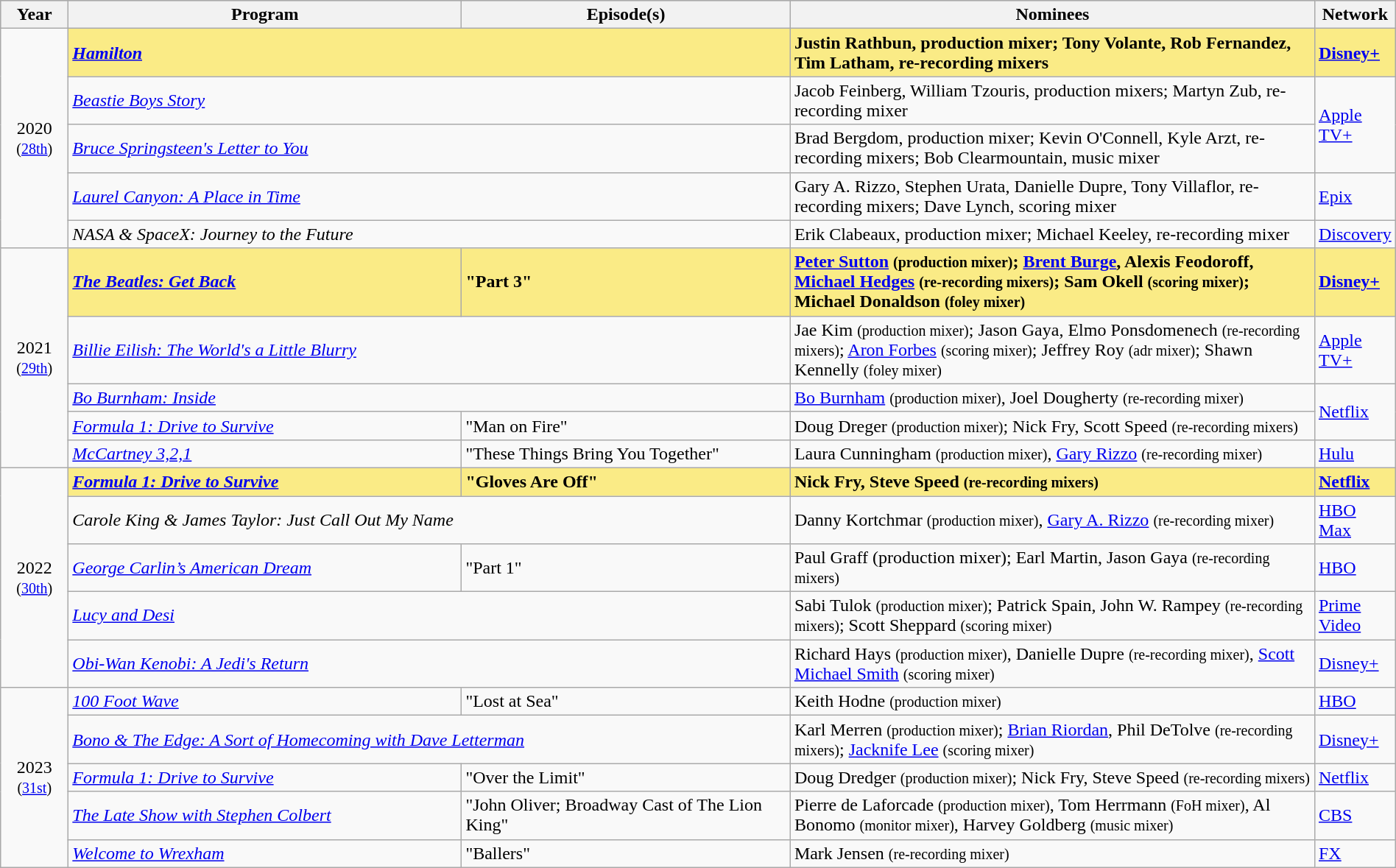<table class="wikitable" style="width:100%">
<tr bgcolor="#bebebe">
<th width="5%">Year</th>
<th width="30%">Program</th>
<th width="25%">Episode(s)</th>
<th width="40%">Nominees</th>
<th width="5%">Network</th>
</tr>
<tr>
<td rowspan="5" style="text-align:center;">2020 <br><small>(<a href='#'>28th</a>)</small><br></td>
<td colspan="2" style="background:#FAEB86;"><strong><em><a href='#'>Hamilton</a></em></strong></td>
<td style="background:#FAEB86;"><strong>Justin Rathbun, production mixer; Tony Volante, Rob Fernandez, Tim Latham, re-recording mixers</strong></td>
<td style="background:#FAEB86;"><strong><a href='#'>Disney+</a></strong></td>
</tr>
<tr>
<td colspan="2"><em><a href='#'>Beastie Boys Story</a></em></td>
<td>Jacob Feinberg, William Tzouris, production mixers; Martyn Zub, re-recording mixer</td>
<td rowspan="2"><a href='#'>Apple TV+</a></td>
</tr>
<tr>
<td colspan="2"><em><a href='#'>Bruce Springsteen's Letter to You</a></em></td>
<td>Brad Bergdom, production mixer; Kevin O'Connell, Kyle Arzt, re-recording mixers; Bob Clearmountain, music mixer</td>
</tr>
<tr>
<td colspan="2"><em><a href='#'>Laurel Canyon: A Place in Time</a></em></td>
<td>Gary A. Rizzo, Stephen Urata, Danielle Dupre, Tony Villaflor, re-recording mixers; Dave Lynch, scoring mixer</td>
<td><a href='#'>Epix</a></td>
</tr>
<tr>
<td colspan="2"><em>NASA & SpaceX: Journey to the Future</em></td>
<td>Erik Clabeaux, production mixer; Michael Keeley, re-recording mixer</td>
<td><a href='#'>Discovery</a></td>
</tr>
<tr>
<td rowspan="5" style="text-align:center;">2021<br><small>(<a href='#'>29th</a>)</small><br></td>
<td style="background:#FAEB86;"><strong><em><a href='#'>The Beatles: Get Back</a></em></strong></td>
<td style="background:#FAEB86;"><strong>"Part 3"</strong></td>
<td style="background:#FAEB86;"><strong><a href='#'>Peter Sutton</a> <small>(production mixer)</small>; <a href='#'>Brent Burge</a>, Alexis Feodoroff, <a href='#'>Michael Hedges</a> <small>(re-recording mixers)</small>; Sam Okell <small>(scoring mixer)</small>; Michael Donaldson <small>(foley mixer)</small></strong></td>
<td style="background:#FAEB86;"><strong><a href='#'>Disney+</a></strong></td>
</tr>
<tr>
<td colspan="2"><em><a href='#'>Billie Eilish: The World's a Little Blurry</a></em></td>
<td>Jae Kim <small>(production mixer)</small>; Jason Gaya, Elmo Ponsdomenech <small>(re-recording mixers)</small>; <a href='#'>Aron Forbes</a> <small>(scoring mixer)</small>; Jeffrey Roy <small>(adr mixer)</small>; Shawn Kennelly <small>(foley mixer)</small></td>
<td><a href='#'>Apple TV+</a></td>
</tr>
<tr>
<td colspan="2"><em><a href='#'>Bo Burnham: Inside</a></em></td>
<td><a href='#'>Bo Burnham</a> <small>(production mixer)</small>, Joel Dougherty <small>(re-recording mixer)</small></td>
<td rowspan="2"><a href='#'>Netflix</a></td>
</tr>
<tr>
<td><em><a href='#'>Formula 1: Drive to Survive</a></em></td>
<td>"Man on Fire"</td>
<td>Doug Dreger <small>(production mixer)</small>; Nick Fry, Scott Speed <small>(re-recording mixers)</small></td>
</tr>
<tr>
<td><em><a href='#'>McCartney 3,2,1</a></em></td>
<td>"These Things Bring You Together"</td>
<td>Laura Cunningham <small>(production mixer)</small>, <a href='#'>Gary Rizzo</a> <small>(re-recording mixer)</small></td>
<td><a href='#'>Hulu</a></td>
</tr>
<tr>
<td rowspan="5" style="text-align:center;">2022 <br><small>(<a href='#'>30th</a>)</small><br></td>
<td style="background:#FAEB86;"><strong><em><a href='#'>Formula 1: Drive to Survive</a></em></strong></td>
<td style="background:#FAEB86;"><strong>"Gloves Are Off"</strong></td>
<td style="background:#FAEB86;"><strong>Nick Fry, Steve Speed <small>(re-recording mixers)</small></strong></td>
<td style="background:#FAEB86;"><strong><a href='#'>Netflix</a></strong></td>
</tr>
<tr>
<td colspan="2"><em>Carole King & James Taylor: Just Call Out My Name</em></td>
<td>Danny Kortchmar <small>(production mixer)</small>, <a href='#'>Gary A. Rizzo</a> <small>(re-recording mixer)</small></td>
<td><a href='#'>HBO Max</a></td>
</tr>
<tr>
<td><em><a href='#'>George Carlin’s American Dream</a></em></td>
<td>"Part 1"</td>
<td>Paul Graff (production mixer); Earl Martin, Jason Gaya <small>(re-recording mixers)</small></td>
<td><a href='#'>HBO</a></td>
</tr>
<tr>
<td colspan="2"><em><a href='#'>Lucy and Desi</a></em></td>
<td>Sabi Tulok <small>(production mixer)</small>; Patrick Spain, John W. Rampey <small>(re-recording mixers)</small>; Scott Sheppard <small>(scoring mixer)</small></td>
<td><a href='#'>Prime Video</a></td>
</tr>
<tr>
<td colspan="2"><em><a href='#'>Obi-Wan Kenobi: A Jedi's Return</a></em></td>
<td>Richard Hays <small>(production mixer)</small>, Danielle Dupre <small>(re-recording mixer)</small>, <a href='#'>Scott Michael Smith</a> <small>(scoring mixer)</small></td>
<td><a href='#'>Disney+</a></td>
</tr>
<tr>
<td rowspan="5" style="text-align:center;">2023 <br><small>(<a href='#'>31st</a>)</small><br></td>
<td><em><a href='#'>100 Foot Wave</a></em></td>
<td>"Lost at Sea"</td>
<td>Keith Hodne <small>(production mixer)</small></td>
<td><a href='#'>HBO</a></td>
</tr>
<tr>
<td colspan="2"><em><a href='#'>Bono & The Edge: A Sort of Homecoming with Dave Letterman</a></em></td>
<td>Karl Merren <small>(production mixer)</small>; <a href='#'>Brian Riordan</a>, Phil DeTolve <small>(re-recording mixers)</small>; <a href='#'>Jacknife Lee</a> <small>(scoring mixer)</small></td>
<td><a href='#'>Disney+</a></td>
</tr>
<tr>
<td><em><a href='#'>Formula 1: Drive to Survive</a></em></td>
<td>"Over the Limit"</td>
<td>Doug Dredger <small>(production mixer)</small>; Nick Fry, Steve Speed <small>(re-recording mixers)</small></td>
<td><a href='#'>Netflix</a></td>
</tr>
<tr>
<td><em><a href='#'>The Late Show with Stephen Colbert</a></em></td>
<td>"John Oliver; Broadway Cast of The Lion King"</td>
<td>Pierre de Laforcade <small>(production mixer)</small>, Tom Herrmann <small>(FoH mixer)</small>, Al Bonomo <small>(monitor mixer)</small>, Harvey Goldberg <small>(music mixer)</small></td>
<td><a href='#'>CBS</a></td>
</tr>
<tr>
<td><em><a href='#'>Welcome to Wrexham</a></em></td>
<td>"Ballers"</td>
<td>Mark Jensen <small>(re-recording mixer)</small></td>
<td><a href='#'>FX</a></td>
</tr>
</table>
